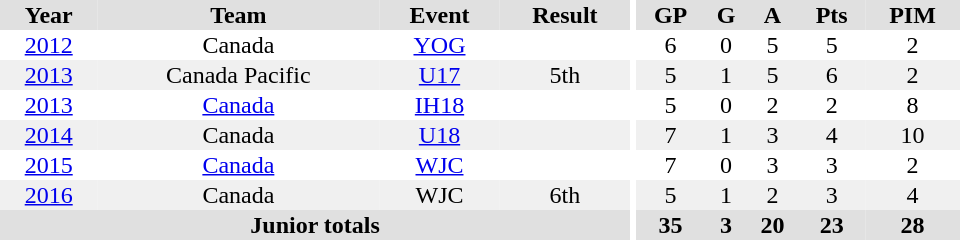<table border="0" cellpadding="1" cellspacing="0" ID="Table3" style="text-align:center; width:40em">
<tr ALIGN="center" bgcolor="#e0e0e0">
<th>Year</th>
<th>Team</th>
<th>Event</th>
<th>Result</th>
<th rowspan="99" bgcolor="#ffffff"></th>
<th>GP</th>
<th>G</th>
<th>A</th>
<th>Pts</th>
<th>PIM</th>
</tr>
<tr>
<td><a href='#'>2012</a></td>
<td>Canada</td>
<td><a href='#'>YOG</a></td>
<td></td>
<td>6</td>
<td>0</td>
<td>5</td>
<td>5</td>
<td>2</td>
</tr>
<tr style="background:#f0f0f0;">
<td><a href='#'>2013</a></td>
<td>Canada Pacific</td>
<td><a href='#'>U17</a></td>
<td>5th</td>
<td>5</td>
<td>1</td>
<td>5</td>
<td>6</td>
<td>2</td>
</tr>
<tr>
<td><a href='#'>2013</a></td>
<td><a href='#'>Canada</a></td>
<td><a href='#'>IH18</a></td>
<td></td>
<td>5</td>
<td>0</td>
<td>2</td>
<td>2</td>
<td>8</td>
</tr>
<tr style="background:#f0f0f0;">
<td><a href='#'>2014</a></td>
<td>Canada</td>
<td><a href='#'>U18</a></td>
<td></td>
<td>7</td>
<td>1</td>
<td>3</td>
<td>4</td>
<td>10</td>
</tr>
<tr>
<td><a href='#'>2015</a></td>
<td><a href='#'>Canada</a></td>
<td><a href='#'>WJC</a></td>
<td></td>
<td>7</td>
<td>0</td>
<td>3</td>
<td>3</td>
<td>2</td>
</tr>
<tr style="background:#f0f0f0;">
<td><a href='#'>2016</a></td>
<td>Canada</td>
<td>WJC</td>
<td>6th</td>
<td>5</td>
<td>1</td>
<td>2</td>
<td>3</td>
<td>4</td>
</tr>
<tr style="background:#e0e0e0;">
<th colspan="4">Junior totals</th>
<th>35</th>
<th>3</th>
<th>20</th>
<th>23</th>
<th>28</th>
</tr>
</table>
